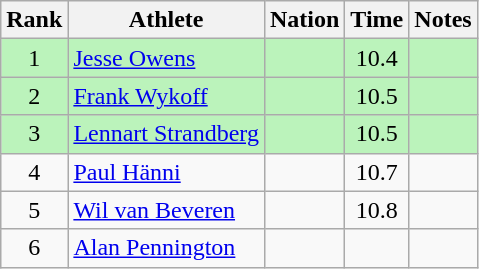<table class="wikitable sortable" style="text-align:center">
<tr>
<th>Rank</th>
<th>Athlete</th>
<th>Nation</th>
<th>Time</th>
<th>Notes</th>
</tr>
<tr bgcolor=bbf3bb>
<td>1</td>
<td align=left><a href='#'>Jesse Owens</a></td>
<td align=left></td>
<td>10.4</td>
<td></td>
</tr>
<tr bgcolor=bbf3bb>
<td>2</td>
<td align=left><a href='#'>Frank Wykoff</a></td>
<td align=left></td>
<td>10.5</td>
<td></td>
</tr>
<tr bgcolor=bbf3bb>
<td>3</td>
<td align=left><a href='#'>Lennart Strandberg</a></td>
<td align=left></td>
<td>10.5</td>
<td></td>
</tr>
<tr>
<td>4</td>
<td align=left><a href='#'>Paul Hänni</a></td>
<td align=left></td>
<td>10.7</td>
<td></td>
</tr>
<tr>
<td>5</td>
<td align=left><a href='#'>Wil van Beveren</a></td>
<td align=left></td>
<td>10.8</td>
<td></td>
</tr>
<tr>
<td>6</td>
<td align=left><a href='#'>Alan Pennington</a></td>
<td align=left></td>
<td></td>
<td></td>
</tr>
</table>
